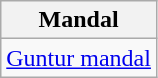<table class="wikitable sortable static-row-numbers static-row-header-hash">
<tr>
<th>Mandal</th>
</tr>
<tr>
<td><a href='#'>Guntur mandal</a></td>
</tr>
</table>
